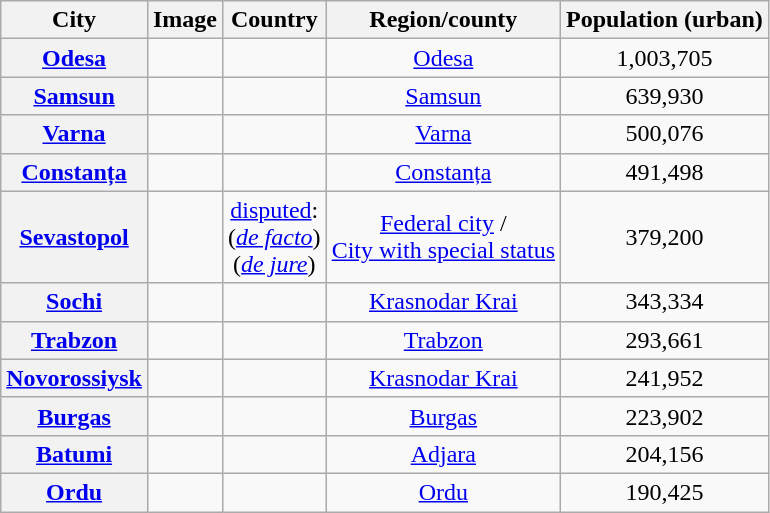<table class="wikitable sortable" style="text-align:center;">
<tr>
<th scope="col">City</th>
<th scope="col" class=unsortable>Image</th>
<th scope="col">Country</th>
<th scope="col">Region/county</th>
<th scope="col">Population (urban)</th>
</tr>
<tr>
<th scope="row"><a href='#'>Odesa</a></th>
<td></td>
<td></td>
<td><a href='#'>Odesa</a></td>
<td>1,003,705</td>
</tr>
<tr>
<th scope="row"><a href='#'>Samsun</a></th>
<td></td>
<td></td>
<td><a href='#'>Samsun</a></td>
<td>639,930</td>
</tr>
<tr>
<th scope="row"><a href='#'>Varna</a></th>
<td></td>
<td></td>
<td><a href='#'>Varna</a></td>
<td>500,076</td>
</tr>
<tr>
<th scope="row"><a href='#'>Constanța</a></th>
<td></td>
<td></td>
<td><a href='#'>Constanța</a></td>
<td>491,498</td>
</tr>
<tr>
<th scope="row"><a href='#'>Sevastopol</a></th>
<td></td>
<td><a href='#'>disputed</a>:<br> (<em><a href='#'>de facto</a></em>)<br> (<em><a href='#'>de jure</a></em>)</td>
<td><a href='#'>Federal city</a> /<br><a href='#'>City with special status</a></td>
<td>379,200</td>
</tr>
<tr>
<th scope="row"><a href='#'>Sochi</a></th>
<td></td>
<td></td>
<td><a href='#'>Krasnodar Krai</a></td>
<td>343,334</td>
</tr>
<tr>
<th scope="row"><a href='#'>Trabzon</a></th>
<td></td>
<td></td>
<td><a href='#'>Trabzon</a></td>
<td>293,661</td>
</tr>
<tr>
<th scope="row"><a href='#'>Novorossiysk</a></th>
<td></td>
<td></td>
<td><a href='#'>Krasnodar Krai</a></td>
<td>241,952</td>
</tr>
<tr>
<th scope="row"><a href='#'>Burgas</a></th>
<td></td>
<td></td>
<td><a href='#'>Burgas</a></td>
<td>223,902</td>
</tr>
<tr>
<th scope="row"><a href='#'>Batumi</a></th>
<td></td>
<td></td>
<td><a href='#'>Adjara</a></td>
<td>204,156</td>
</tr>
<tr>
<th scope="row"><a href='#'>Ordu</a></th>
<td></td>
<td></td>
<td><a href='#'>Ordu</a></td>
<td>190,425</td>
</tr>
</table>
